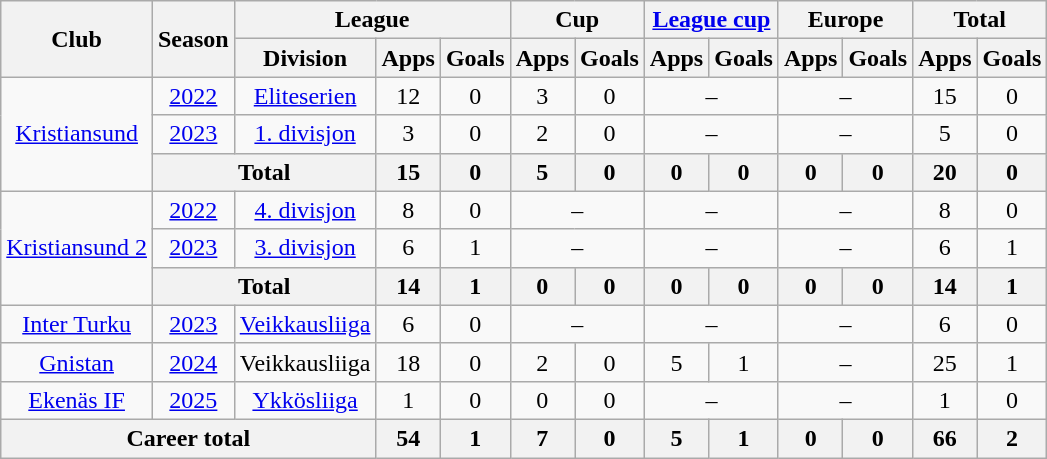<table class="wikitable" style="text-align:center">
<tr>
<th rowspan="2">Club</th>
<th rowspan="2">Season</th>
<th colspan="3">League</th>
<th colspan="2">Cup</th>
<th colspan="2"><a href='#'>League cup</a></th>
<th colspan="2">Europe</th>
<th colspan="2">Total</th>
</tr>
<tr>
<th>Division</th>
<th>Apps</th>
<th>Goals</th>
<th>Apps</th>
<th>Goals</th>
<th>Apps</th>
<th>Goals</th>
<th>Apps</th>
<th>Goals</th>
<th>Apps</th>
<th>Goals</th>
</tr>
<tr>
<td rowspan=3><a href='#'>Kristiansund</a></td>
<td><a href='#'>2022</a></td>
<td><a href='#'>Eliteserien</a></td>
<td>12</td>
<td>0</td>
<td>3</td>
<td>0</td>
<td colspan=2>–</td>
<td colspan=2>–</td>
<td>15</td>
<td>0</td>
</tr>
<tr>
<td><a href='#'>2023</a></td>
<td><a href='#'>1. divisjon</a></td>
<td>3</td>
<td>0</td>
<td>2</td>
<td>0</td>
<td colspan=2>–</td>
<td colspan=2>–</td>
<td>5</td>
<td>0</td>
</tr>
<tr>
<th colspan=2>Total</th>
<th>15</th>
<th>0</th>
<th>5</th>
<th>0</th>
<th>0</th>
<th>0</th>
<th>0</th>
<th>0</th>
<th>20</th>
<th>0</th>
</tr>
<tr>
<td rowspan=3><a href='#'>Kristiansund 2</a></td>
<td><a href='#'>2022</a></td>
<td><a href='#'>4. divisjon</a></td>
<td>8</td>
<td>0</td>
<td colspan=2>–</td>
<td colspan=2>–</td>
<td colspan=2>–</td>
<td>8</td>
<td>0</td>
</tr>
<tr>
<td><a href='#'>2023</a></td>
<td><a href='#'>3. divisjon</a></td>
<td>6</td>
<td>1</td>
<td colspan=2>–</td>
<td colspan=2>–</td>
<td colspan=2>–</td>
<td>6</td>
<td>1</td>
</tr>
<tr>
<th colspan=2>Total</th>
<th>14</th>
<th>1</th>
<th>0</th>
<th>0</th>
<th>0</th>
<th>0</th>
<th>0</th>
<th>0</th>
<th>14</th>
<th>1</th>
</tr>
<tr>
<td><a href='#'>Inter Turku</a></td>
<td><a href='#'>2023</a></td>
<td><a href='#'>Veikkausliiga</a></td>
<td>6</td>
<td>0</td>
<td colspan=2>–</td>
<td colspan=2>–</td>
<td colspan=2>–</td>
<td>6</td>
<td>0</td>
</tr>
<tr>
<td><a href='#'>Gnistan</a></td>
<td><a href='#'>2024</a></td>
<td>Veikkausliiga</td>
<td>18</td>
<td>0</td>
<td>2</td>
<td>0</td>
<td>5</td>
<td>1</td>
<td colspan=2>–</td>
<td>25</td>
<td>1</td>
</tr>
<tr>
<td><a href='#'>Ekenäs IF</a></td>
<td><a href='#'>2025</a></td>
<td><a href='#'>Ykkösliiga</a></td>
<td>1</td>
<td>0</td>
<td>0</td>
<td>0</td>
<td colspan=2>–</td>
<td colspan=2>–</td>
<td>1</td>
<td>0</td>
</tr>
<tr>
<th colspan="3">Career total</th>
<th>54</th>
<th>1</th>
<th>7</th>
<th>0</th>
<th>5</th>
<th>1</th>
<th>0</th>
<th>0</th>
<th>66</th>
<th>2</th>
</tr>
</table>
